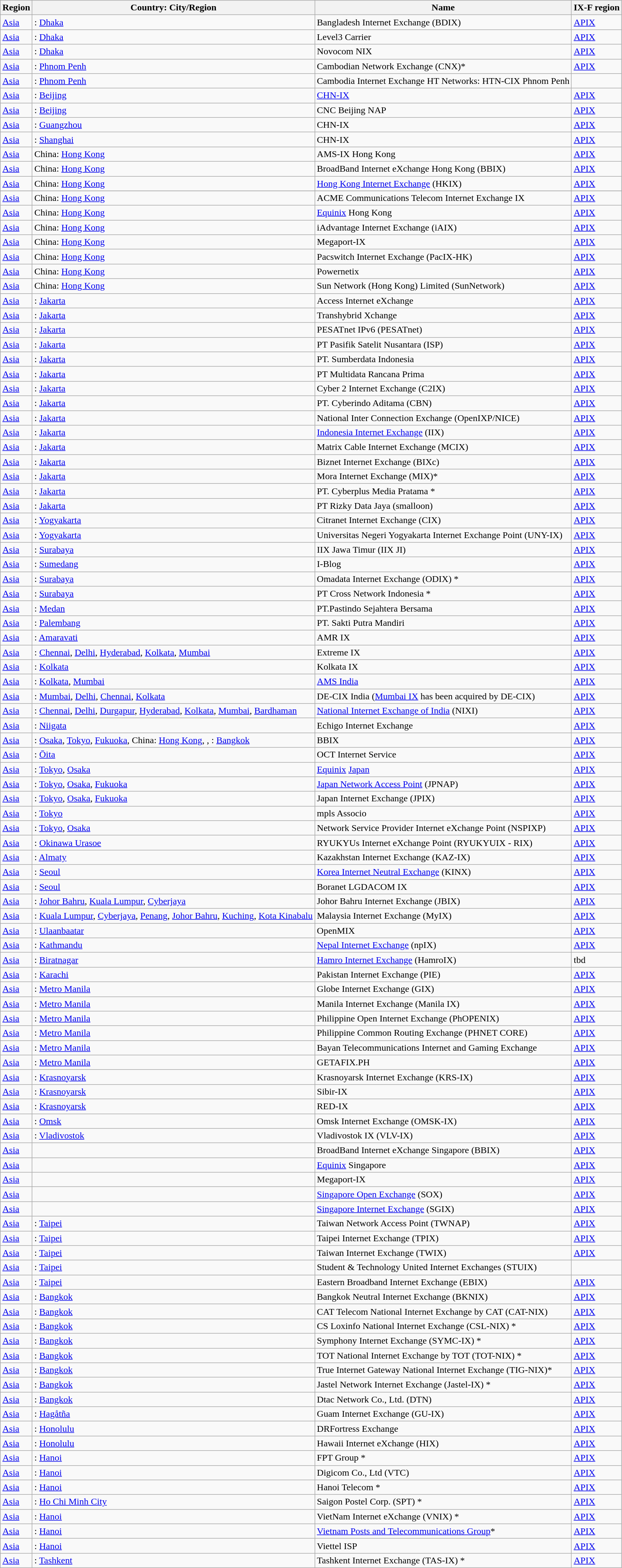<table class="sortable wikitable">
<tr>
<th>Region</th>
<th>Country: City/Region</th>
<th>Name</th>
<th>IX-F region</th>
</tr>
<tr>
<td><a href='#'>Asia</a></td>
<td>: <a href='#'>Dhaka</a></td>
<td>Bangladesh Internet Exchange (BDIX)</td>
<td><a href='#'>APIX</a></td>
</tr>
<tr>
<td><a href='#'>Asia</a></td>
<td>: <a href='#'>Dhaka</a></td>
<td>Level3 Carrier</td>
<td><a href='#'>APIX</a></td>
</tr>
<tr>
<td><a href='#'>Asia</a></td>
<td>: <a href='#'>Dhaka</a></td>
<td>Novocom NIX</td>
<td><a href='#'>APIX</a></td>
</tr>
<tr>
<td><a href='#'>Asia</a></td>
<td>: <a href='#'>Phnom Penh</a></td>
<td>Cambodian Network Exchange (CNX)*</td>
<td><a href='#'>APIX</a></td>
</tr>
<tr>
<td><a href='#'>Asia</a></td>
<td>: <a href='#'>Phnom Penh</a></td>
<td>Cambodia Internet Exchange HT Networks: HTN-CIX Phnom Penh</td>
<td></td>
</tr>
<tr>
<td><a href='#'>Asia</a></td>
<td>: <a href='#'>Beijing</a></td>
<td><a href='#'>CHN-IX</a></td>
<td><a href='#'>APIX</a></td>
</tr>
<tr>
<td><a href='#'>Asia</a></td>
<td>: <a href='#'>Beijing</a></td>
<td>CNC Beijing NAP</td>
<td><a href='#'>APIX</a></td>
</tr>
<tr>
<td><a href='#'>Asia</a></td>
<td>: <a href='#'>Guangzhou</a></td>
<td>CHN-IX</td>
<td><a href='#'>APIX</a></td>
</tr>
<tr>
<td><a href='#'>Asia</a></td>
<td>: <a href='#'>Shanghai</a></td>
<td>CHN-IX</td>
<td><a href='#'>APIX</a></td>
</tr>
<tr>
<td><a href='#'>Asia</a></td>
<td> China: <a href='#'>Hong Kong</a></td>
<td>AMS-IX Hong Kong</td>
<td><a href='#'>APIX</a></td>
</tr>
<tr>
<td><a href='#'>Asia</a></td>
<td> China: <a href='#'>Hong Kong</a></td>
<td>BroadBand Internet eXchange Hong Kong (BBIX)</td>
<td><a href='#'>APIX</a></td>
</tr>
<tr>
<td><a href='#'>Asia</a></td>
<td> China: <a href='#'>Hong Kong</a></td>
<td><a href='#'>Hong Kong Internet Exchange</a> (HKIX)</td>
<td><a href='#'>APIX</a></td>
</tr>
<tr>
</tr>
<tr>
<td><a href='#'>Asia</a></td>
<td> China: <a href='#'>Hong Kong</a></td>
<td>ACME Communications Telecom Internet Exchange IX</td>
<td><a href='#'>APIX</a></td>
</tr>
<tr>
<td><a href='#'>Asia</a></td>
<td> China: <a href='#'>Hong Kong</a></td>
<td><a href='#'>Equinix</a> Hong Kong</td>
<td><a href='#'>APIX</a></td>
</tr>
<tr>
<td><a href='#'>Asia</a></td>
<td> China: <a href='#'>Hong Kong</a></td>
<td>iAdvantage Internet Exchange (iAIX)</td>
<td><a href='#'>APIX</a></td>
</tr>
<tr>
<td><a href='#'>Asia</a></td>
<td> China: <a href='#'>Hong Kong</a></td>
<td>Megaport-IX</td>
<td><a href='#'>APIX</a></td>
</tr>
<tr>
<td><a href='#'>Asia</a></td>
<td> China: <a href='#'>Hong Kong</a></td>
<td>Pacswitch Internet Exchange (PacIX-HK)</td>
<td><a href='#'>APIX</a></td>
</tr>
<tr>
<td><a href='#'>Asia</a></td>
<td> China: <a href='#'>Hong Kong</a></td>
<td>Powernetix</td>
<td><a href='#'>APIX</a></td>
</tr>
<tr>
<td><a href='#'>Asia</a></td>
<td> China: <a href='#'>Hong Kong</a></td>
<td>Sun Network (Hong Kong) Limited (SunNetwork)</td>
<td><a href='#'>APIX</a></td>
</tr>
<tr>
<td><a href='#'>Asia</a></td>
<td>: <a href='#'>Jakarta</a></td>
<td>Access Internet eXchange</td>
<td><a href='#'>APIX</a></td>
</tr>
<tr>
<td><a href='#'>Asia</a></td>
<td>: <a href='#'>Jakarta</a></td>
<td>Transhybrid Xchange</td>
<td><a href='#'>APIX</a></td>
</tr>
<tr>
<td><a href='#'>Asia</a></td>
<td>: <a href='#'>Jakarta</a></td>
<td>PESATnet IPv6 (PESATnet)</td>
<td><a href='#'>APIX</a></td>
</tr>
<tr>
<td><a href='#'>Asia</a></td>
<td>: <a href='#'>Jakarta</a></td>
<td>PT Pasifik Satelit Nusantara (ISP)</td>
<td><a href='#'>APIX</a></td>
</tr>
<tr>
<td><a href='#'>Asia</a></td>
<td>: <a href='#'>Jakarta</a></td>
<td>PT. Sumberdata Indonesia</td>
<td><a href='#'>APIX</a></td>
</tr>
<tr>
<td><a href='#'>Asia</a></td>
<td>: <a href='#'>Jakarta</a></td>
<td>PT Multidata Rancana Prima</td>
<td><a href='#'>APIX</a></td>
</tr>
<tr>
<td><a href='#'>Asia</a></td>
<td>: <a href='#'>Jakarta</a></td>
<td>Cyber 2 Internet Exchange (C2IX)</td>
<td><a href='#'>APIX</a></td>
</tr>
<tr>
<td><a href='#'>Asia</a></td>
<td>: <a href='#'>Jakarta</a></td>
<td>PT. Cyberindo Aditama (CBN)</td>
<td><a href='#'>APIX</a></td>
</tr>
<tr>
<td><a href='#'>Asia</a></td>
<td>: <a href='#'>Jakarta</a></td>
<td>National Inter Connection Exchange (OpenIXP/NICE)</td>
<td><a href='#'>APIX</a></td>
</tr>
<tr>
<td><a href='#'>Asia</a></td>
<td>: <a href='#'>Jakarta</a></td>
<td><a href='#'>Indonesia Internet Exchange</a> (IIX)</td>
<td><a href='#'>APIX</a></td>
</tr>
<tr>
<td><a href='#'>Asia</a></td>
<td>: <a href='#'>Jakarta</a></td>
<td>Matrix Cable Internet Exchange (MCIX)</td>
<td><a href='#'>APIX</a></td>
</tr>
<tr>
<td><a href='#'>Asia</a></td>
<td>: <a href='#'>Jakarta</a></td>
<td>Biznet Internet Exchange (BIXc)</td>
<td><a href='#'>APIX</a></td>
</tr>
<tr>
<td><a href='#'>Asia</a></td>
<td>: <a href='#'>Jakarta</a></td>
<td>Mora Internet Exchange (MIX)*</td>
<td><a href='#'>APIX</a></td>
</tr>
<tr>
<td><a href='#'>Asia</a></td>
<td>: <a href='#'>Jakarta</a></td>
<td>PT. Cyberplus Media Pratama *</td>
<td><a href='#'>APIX</a></td>
</tr>
<tr>
<td><a href='#'>Asia</a></td>
<td>: <a href='#'>Jakarta</a></td>
<td>PT Rizky Data Jaya (smalloon)</td>
<td><a href='#'>APIX</a></td>
</tr>
<tr>
<td><a href='#'>Asia</a></td>
<td>: <a href='#'>Yogyakarta</a></td>
<td>Citranet Internet Exchange (CIX)</td>
<td><a href='#'>APIX</a></td>
</tr>
<tr>
<td><a href='#'>Asia</a></td>
<td>: <a href='#'>Yogyakarta</a></td>
<td>Universitas Negeri Yogyakarta Internet Exchange Point (UNY-IX)</td>
<td><a href='#'>APIX</a></td>
</tr>
<tr>
<td><a href='#'>Asia</a></td>
<td>: <a href='#'>Surabaya</a></td>
<td>IIX Jawa Timur (IIX JI)</td>
<td><a href='#'>APIX</a></td>
</tr>
<tr>
<td><a href='#'>Asia</a></td>
<td>: <a href='#'>Sumedang</a></td>
<td>I-Blog</td>
<td><a href='#'>APIX</a></td>
</tr>
<tr>
<td><a href='#'>Asia</a></td>
<td>: <a href='#'>Surabaya</a></td>
<td>Omadata Internet Exchange (ODIX) *</td>
<td><a href='#'>APIX</a></td>
</tr>
<tr>
<td><a href='#'>Asia</a></td>
<td>: <a href='#'>Surabaya</a></td>
<td>PT Cross Network Indonesia *</td>
<td><a href='#'>APIX</a></td>
</tr>
<tr>
<td><a href='#'>Asia</a></td>
<td>: <a href='#'>Medan</a></td>
<td>PT.Pastindo Sejahtera Bersama</td>
<td><a href='#'>APIX</a></td>
</tr>
<tr>
<td><a href='#'>Asia</a></td>
<td>: <a href='#'>Palembang</a></td>
<td>PT. Sakti Putra Mandiri</td>
<td><a href='#'>APIX</a></td>
</tr>
<tr>
<td><a href='#'>Asia</a></td>
<td>: <a href='#'>Amaravati</a></td>
<td>AMR IX</td>
<td><a href='#'>APIX</a></td>
</tr>
<tr>
<td><a href='#'>Asia</a></td>
<td>: <a href='#'>Chennai</a>, <a href='#'>Delhi</a>, <a href='#'>Hyderabad</a>, <a href='#'>Kolkata</a>, <a href='#'>Mumbai</a></td>
<td>Extreme IX</td>
<td><a href='#'>APIX</a></td>
</tr>
<tr>
<td><a href='#'>Asia</a></td>
<td>: <a href='#'>Kolkata</a></td>
<td>Kolkata IX</td>
<td><a href='#'>APIX</a></td>
</tr>
<tr>
<td><a href='#'>Asia</a></td>
<td>: <a href='#'>Kolkata</a>, <a href='#'>Mumbai</a></td>
<td><a href='#'>AMS India</a></td>
<td><a href='#'>APIX</a></td>
</tr>
<tr>
<td><a href='#'>Asia</a></td>
<td>: <a href='#'>Mumbai</a>, <a href='#'>Delhi</a>, <a href='#'>Chennai</a>, <a href='#'>Kolkata</a></td>
<td>DE-CIX India (<a href='#'>Mumbai IX</a> has been acquired by DE-CIX)</td>
<td><a href='#'>APIX</a></td>
</tr>
<tr>
<td><a href='#'>Asia</a></td>
<td>: <a href='#'>Chennai</a>, <a href='#'>Delhi</a>, <a href='#'>Durgapur</a>, <a href='#'>Hyderabad</a>, <a href='#'>Kolkata</a>, <a href='#'>Mumbai</a>, <a href='#'>Bardhaman</a></td>
<td><a href='#'>National Internet Exchange of India</a> (NIXI)</td>
<td><a href='#'>APIX</a></td>
</tr>
<tr>
<td><a href='#'>Asia</a></td>
<td>: <a href='#'>Niigata</a></td>
<td>Echigo Internet Exchange</td>
<td><a href='#'>APIX</a></td>
</tr>
<tr>
<td><a href='#'>Asia</a></td>
<td>: <a href='#'>Osaka</a>, <a href='#'>Tokyo</a>, <a href='#'>Fukuoka</a>,  China: <a href='#'>Hong Kong</a>, , : <a href='#'>Bangkok</a></td>
<td>BBIX</td>
<td><a href='#'>APIX</a></td>
</tr>
<tr>
<td><a href='#'>Asia</a></td>
<td>: <a href='#'>Ōita</a></td>
<td>OCT Internet Service</td>
<td><a href='#'>APIX</a></td>
</tr>
<tr>
<td><a href='#'>Asia</a></td>
<td>: <a href='#'>Tokyo</a>, <a href='#'>Osaka</a></td>
<td><a href='#'>Equinix</a> <a href='#'>Japan</a></td>
<td><a href='#'>APIX</a></td>
</tr>
<tr>
<td><a href='#'>Asia</a></td>
<td>: <a href='#'>Tokyo</a>, <a href='#'>Osaka</a>, <a href='#'>Fukuoka</a></td>
<td><a href='#'>Japan Network Access Point</a> (JPNAP)</td>
<td><a href='#'>APIX</a></td>
</tr>
<tr>
<td><a href='#'>Asia</a></td>
<td>: <a href='#'>Tokyo</a>, <a href='#'>Osaka</a>, <a href='#'>Fukuoka</a></td>
<td>Japan Internet Exchange (JPIX)</td>
<td><a href='#'>APIX</a></td>
</tr>
<tr>
<td><a href='#'>Asia</a></td>
<td>: <a href='#'>Tokyo</a></td>
<td>mpls Associo</td>
<td><a href='#'>APIX</a></td>
</tr>
<tr>
<td><a href='#'>Asia</a></td>
<td>: <a href='#'>Tokyo</a>, <a href='#'>Osaka</a></td>
<td>Network Service Provider Internet eXchange Point (NSPIXP)</td>
<td><a href='#'>APIX</a></td>
</tr>
<tr>
<td><a href='#'>Asia</a></td>
<td>: <a href='#'>Okinawa Urasoe</a></td>
<td>RYUKYUs Internet eXchange Point (RYUKYUIX - RIX)</td>
<td><a href='#'>APIX</a></td>
</tr>
<tr>
<td><a href='#'>Asia</a></td>
<td>: <a href='#'>Almaty</a></td>
<td>Kazakhstan Internet Exchange (KAZ-IX)</td>
<td><a href='#'>APIX</a></td>
</tr>
<tr>
<td><a href='#'>Asia</a></td>
<td>: <a href='#'>Seoul</a></td>
<td><a href='#'>Korea Internet Neutral Exchange</a> (KINX)</td>
<td><a href='#'>APIX</a></td>
</tr>
<tr>
<td><a href='#'>Asia</a></td>
<td>: <a href='#'>Seoul</a></td>
<td>Boranet LGDACOM IX</td>
<td><a href='#'>APIX</a></td>
</tr>
<tr>
<td><a href='#'>Asia</a></td>
<td>: <a href='#'>Johor Bahru</a>, <a href='#'>Kuala Lumpur</a>, <a href='#'>Cyberjaya</a></td>
<td>Johor Bahru Internet Exchange (JBIX)</td>
<td><a href='#'>APIX</a></td>
</tr>
<tr>
<td><a href='#'>Asia</a></td>
<td>: <a href='#'>Kuala Lumpur</a>, <a href='#'>Cyberjaya</a>, <a href='#'>Penang</a>, <a href='#'>Johor Bahru</a>, <a href='#'>Kuching</a>, <a href='#'>Kota Kinabalu</a></td>
<td>Malaysia Internet Exchange (MyIX)</td>
<td><a href='#'>APIX</a></td>
</tr>
<tr>
<td><a href='#'>Asia</a></td>
<td>: <a href='#'>Ulaanbaatar</a></td>
<td>OpenMIX</td>
<td><a href='#'>APIX</a></td>
</tr>
<tr>
<td><a href='#'>Asia</a></td>
<td>: <a href='#'>Kathmandu</a></td>
<td><a href='#'>Nepal Internet Exchange</a> (npIX)</td>
<td><a href='#'>APIX</a></td>
</tr>
<tr>
<td><a href='#'>Asia</a></td>
<td>: <a href='#'>Biratnagar</a></td>
<td><a href='#'>Hamro Internet Exchange</a> (HamroIX)</td>
<td>tbd</td>
</tr>
<tr>
<td><a href='#'>Asia</a></td>
<td>: <a href='#'>Karachi</a></td>
<td>Pakistan Internet Exchange (PIE)</td>
<td><a href='#'>APIX</a></td>
</tr>
<tr>
<td><a href='#'>Asia</a></td>
<td>: <a href='#'>Metro Manila</a></td>
<td>Globe Internet Exchange (GIX)</td>
<td><a href='#'>APIX</a></td>
</tr>
<tr>
<td><a href='#'>Asia</a></td>
<td>: <a href='#'>Metro Manila</a></td>
<td>Manila Internet Exchange (Manila IX)</td>
<td><a href='#'>APIX</a></td>
</tr>
<tr>
<td><a href='#'>Asia</a></td>
<td>: <a href='#'>Metro Manila</a></td>
<td>Philippine Open Internet Exchange (PhOPENIX)</td>
<td><a href='#'>APIX</a></td>
</tr>
<tr>
<td><a href='#'>Asia</a></td>
<td>: <a href='#'>Metro Manila</a></td>
<td>Philippine Common Routing Exchange (PHNET CORE)</td>
<td><a href='#'>APIX</a></td>
</tr>
<tr>
<td><a href='#'>Asia</a></td>
<td>: <a href='#'>Metro Manila</a></td>
<td>Bayan Telecommunications Internet and Gaming Exchange</td>
<td><a href='#'>APIX</a></td>
</tr>
<tr>
<td><a href='#'>Asia</a></td>
<td>: <a href='#'>Metro Manila</a></td>
<td>GETAFIX.PH</td>
<td><a href='#'>APIX</a></td>
</tr>
<tr>
<td><a href='#'>Asia</a></td>
<td>: <a href='#'>Krasnoyarsk</a></td>
<td>Krasnoyarsk Internet Exchange (KRS-IX)</td>
<td><a href='#'>APIX</a></td>
</tr>
<tr>
<td><a href='#'>Asia</a></td>
<td>: <a href='#'>Krasnoyarsk</a></td>
<td>Sibir-IX</td>
<td><a href='#'>APIX</a></td>
</tr>
<tr>
<td><a href='#'>Asia</a></td>
<td>: <a href='#'>Krasnoyarsk</a></td>
<td>RED-IX</td>
<td><a href='#'>APIX</a></td>
</tr>
<tr>
<td><a href='#'>Asia</a></td>
<td>: <a href='#'>Omsk</a></td>
<td>Omsk Internet Exchange (OMSK-IX)</td>
<td><a href='#'>APIX</a></td>
</tr>
<tr>
<td><a href='#'>Asia</a></td>
<td>: <a href='#'>Vladivostok</a></td>
<td>Vladivostok IX (VLV-IX)</td>
<td><a href='#'>APIX</a></td>
</tr>
<tr>
<td><a href='#'>Asia</a></td>
<td></td>
<td>BroadBand Internet eXchange Singapore (BBIX)</td>
<td><a href='#'>APIX</a></td>
</tr>
<tr>
<td><a href='#'>Asia</a></td>
<td></td>
<td><a href='#'>Equinix</a> Singapore</td>
<td><a href='#'>APIX</a></td>
</tr>
<tr>
<td><a href='#'>Asia</a></td>
<td></td>
<td>Megaport-IX</td>
<td><a href='#'>APIX</a></td>
</tr>
<tr>
<td><a href='#'>Asia</a></td>
<td></td>
<td><a href='#'>Singapore Open Exchange</a> (SOX)</td>
<td><a href='#'>APIX</a></td>
</tr>
<tr>
<td><a href='#'>Asia</a></td>
<td></td>
<td><a href='#'>Singapore Internet Exchange</a> (SGIX)</td>
<td><a href='#'>APIX</a></td>
</tr>
<tr>
<td><a href='#'>Asia</a></td>
<td>: <a href='#'>Taipei</a></td>
<td>Taiwan Network Access Point (TWNAP)</td>
<td><a href='#'>APIX</a></td>
</tr>
<tr>
<td><a href='#'>Asia</a></td>
<td>: <a href='#'>Taipei</a></td>
<td>Taipei Internet Exchange (TPIX)</td>
<td><a href='#'>APIX</a></td>
</tr>
<tr>
<td><a href='#'>Asia</a></td>
<td>: <a href='#'>Taipei</a></td>
<td>Taiwan Internet Exchange (TWIX)</td>
<td><a href='#'>APIX</a></td>
</tr>
<tr>
<td><a href='#'>Asia</a></td>
<td>: <a href='#'>Taipei</a></td>
<td>Student & Technology United Internet Exchanges (STUIX)</td>
<td></td>
</tr>
<tr>
<td><a href='#'>Asia</a></td>
<td>: <a href='#'>Taipei</a></td>
<td>Eastern Broadband Internet Exchange (EBIX)</td>
<td><a href='#'>APIX</a></td>
</tr>
<tr>
<td><a href='#'>Asia</a></td>
<td>: <a href='#'>Bangkok</a></td>
<td>Bangkok Neutral Internet Exchange (BKNIX)</td>
<td><a href='#'>APIX</a></td>
</tr>
<tr>
<td><a href='#'>Asia</a></td>
<td>: <a href='#'>Bangkok</a></td>
<td>CAT Telecom National Internet Exchange by CAT (CAT-NIX)</td>
<td><a href='#'>APIX</a></td>
</tr>
<tr>
<td><a href='#'>Asia</a></td>
<td>: <a href='#'>Bangkok</a></td>
<td>CS Loxinfo National Internet Exchange (CSL-NIX) *</td>
<td><a href='#'>APIX</a></td>
</tr>
<tr>
<td><a href='#'>Asia</a></td>
<td>: <a href='#'>Bangkok</a></td>
<td>Symphony Internet Exchange (SYMC-IX) *</td>
<td><a href='#'>APIX</a></td>
</tr>
<tr>
<td><a href='#'>Asia</a></td>
<td>: <a href='#'>Bangkok</a></td>
<td>TOT National Internet Exchange by TOT (TOT-NIX) *</td>
<td><a href='#'>APIX</a></td>
</tr>
<tr>
<td><a href='#'>Asia</a></td>
<td>: <a href='#'>Bangkok</a></td>
<td>True Internet Gateway National Internet Exchange (TIG-NIX)*</td>
<td><a href='#'>APIX</a></td>
</tr>
<tr>
<td><a href='#'>Asia</a></td>
<td>: <a href='#'>Bangkok</a></td>
<td>Jastel Network Internet Exchange (Jastel-IX) *</td>
<td><a href='#'>APIX</a></td>
</tr>
<tr>
<td><a href='#'>Asia</a></td>
<td>: <a href='#'>Bangkok</a></td>
<td>Dtac Network Co., Ltd. (DTN)</td>
<td><a href='#'>APIX</a></td>
</tr>
<tr>
<td><a href='#'>Asia</a></td>
<td>: <a href='#'>Hagåtña</a></td>
<td>Guam Internet Exchange (GU-IX)</td>
<td><a href='#'>APIX</a></td>
</tr>
<tr>
<td><a href='#'>Asia</a></td>
<td>: <a href='#'>Honolulu</a></td>
<td>DRFortress Exchange</td>
<td><a href='#'>APIX</a></td>
</tr>
<tr>
<td><a href='#'>Asia</a></td>
<td>: <a href='#'>Honolulu</a></td>
<td>Hawaii Internet eXchange (HIX)</td>
<td><a href='#'>APIX</a></td>
</tr>
<tr>
<td><a href='#'>Asia</a></td>
<td>: <a href='#'>Hanoi</a></td>
<td>FPT Group *</td>
<td><a href='#'>APIX</a></td>
</tr>
<tr>
<td><a href='#'>Asia</a></td>
<td>: <a href='#'>Hanoi</a></td>
<td>Digicom Co., Ltd (VTC)</td>
<td><a href='#'>APIX</a></td>
</tr>
<tr>
<td><a href='#'>Asia</a></td>
<td>: <a href='#'>Hanoi</a></td>
<td>Hanoi Telecom *</td>
<td><a href='#'>APIX</a></td>
</tr>
<tr>
<td><a href='#'>Asia</a></td>
<td>: <a href='#'>Ho Chi Minh City</a></td>
<td>Saigon Postel Corp. (SPT) *</td>
<td><a href='#'>APIX</a></td>
</tr>
<tr>
<td><a href='#'>Asia</a></td>
<td>: <a href='#'>Hanoi</a></td>
<td>VietNam Internet eXchange (VNIX) *</td>
<td><a href='#'>APIX</a></td>
</tr>
<tr>
<td><a href='#'>Asia</a></td>
<td>: <a href='#'>Hanoi</a></td>
<td><a href='#'>Vietnam Posts and Telecommunications Group</a>*</td>
<td><a href='#'>APIX</a></td>
</tr>
<tr>
<td><a href='#'>Asia</a></td>
<td>: <a href='#'>Hanoi</a></td>
<td>Viettel ISP</td>
<td><a href='#'>APIX</a></td>
</tr>
<tr>
<td><a href='#'>Asia</a></td>
<td>: <a href='#'>Tashkent</a></td>
<td>Tashkent Internet Exchange (TAS-IX) *</td>
<td><a href='#'>APIX</a></td>
</tr>
</table>
